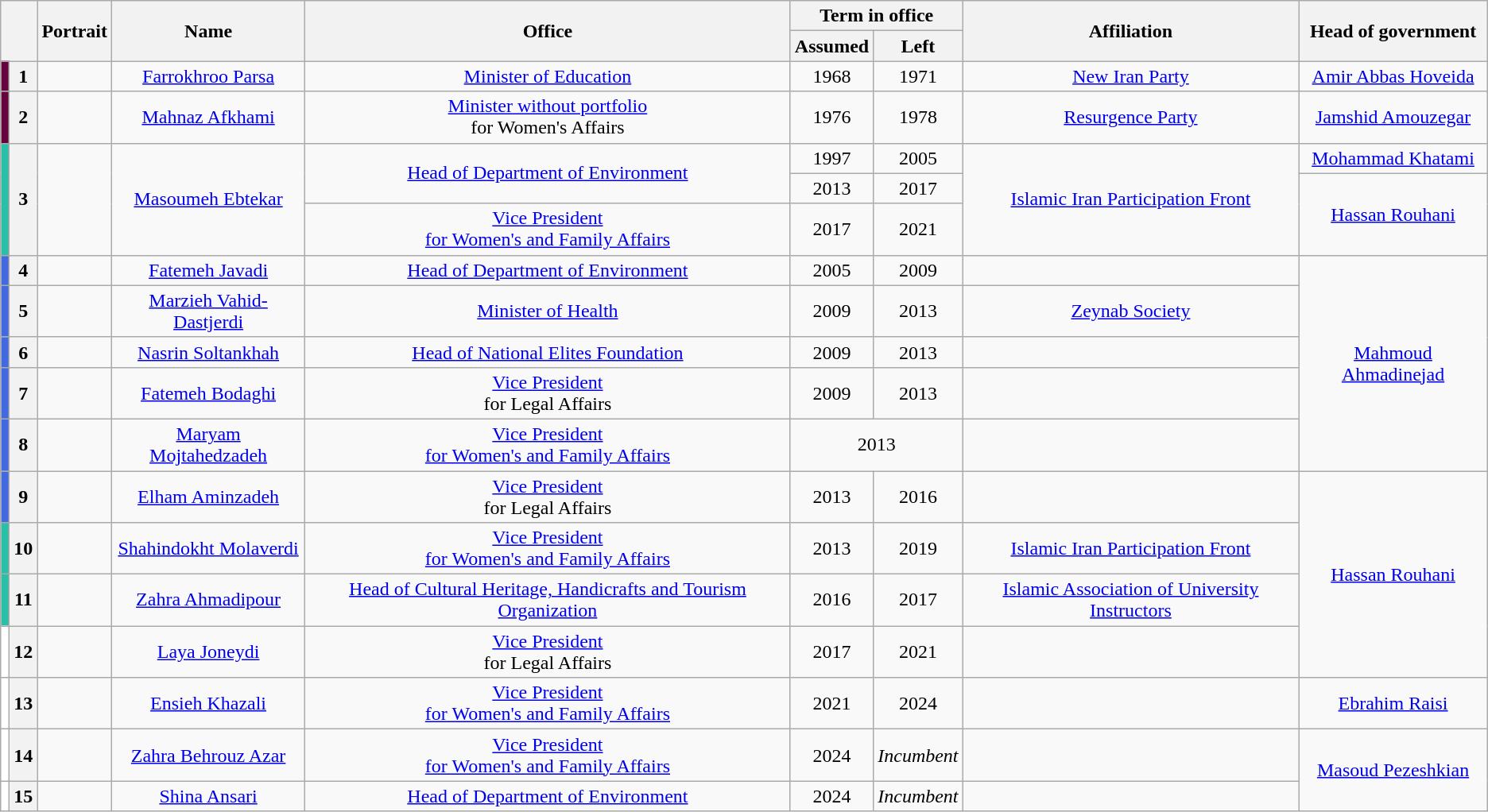<table class="wikitable" style="text-align: center;">
<tr>
<th rowspan="2" colspan="2"></th>
<th rowspan="2">Portrait</th>
<th rowspan="2">Name</th>
<th rowspan="2">Office</th>
<th colspan="2">Term in office</th>
<th rowspan="2">Affiliation</th>
<th rowspan="2">Head of government</th>
</tr>
<tr>
<th>Assumed</th>
<th>Left</th>
</tr>
<tr>
<th style="background:#66023C"></th>
<th>1</th>
<td></td>
<td><a href='#'>Farrokhroo Parsa</a></td>
<td><a href='#'>Minister of Education</a></td>
<td>1968</td>
<td>1971</td>
<td><a href='#'>New Iran Party</a></td>
<td rowspan="2"><a href='#'>Amir Abbas Hoveida</a></td>
</tr>
<tr>
<th style="background:#66023C" rowspan="2"></th>
<th rowspan="2">2</th>
<td rowspan="2"></td>
<td rowspan="2"><a href='#'>Mahnaz Afkhami</a></td>
<td rowspan="2"><a href='#'>Minister without portfolio</a><br>for Women's Affairs</td>
<td rowspan="2">1976</td>
<td rowspan="2">1978</td>
<td rowspan="2"><a href='#'>Resurgence Party</a></td>
</tr>
<tr>
<td><a href='#'>Jamshid Amouzegar</a></td>
</tr>
<tr>
<th style="background:#28c0a6" rowspan="3"></th>
<th rowspan="3">3</th>
<td rowspan="3"></td>
<td rowspan="3"><a href='#'>Masoumeh Ebtekar</a></td>
<td rowspan="2"><a href='#'>Head of Department of Environment</a></td>
<td rowspan="1">1997</td>
<td rowspan="1">2005</td>
<td rowspan="3"><a href='#'>Islamic Iran Participation Front</a></td>
<td><a href='#'>Mohammad Khatami</a></td>
</tr>
<tr>
<td rowspan="1">2013</td>
<td rowspan="1">2017</td>
<td rowspan="2"><a href='#'>Hassan Rouhani</a></td>
</tr>
<tr>
<td><a href='#'>Vice President<br>for Women's and Family Affairs</a></td>
<td rowspan="1">2017</td>
<td rowspan="1">2021</td>
</tr>
<tr>
<th style="background:#4169E1"></th>
<th>4</th>
<td></td>
<td><a href='#'>Fatemeh Javadi</a></td>
<td><a href='#'>Head of Department of Environment</a></td>
<td>2005</td>
<td>2009</td>
<td></td>
<td rowspan="5"><a href='#'>Mahmoud Ahmadinejad</a></td>
</tr>
<tr>
<th style="background:#4169E1"></th>
<th>5</th>
<td></td>
<td><a href='#'>Marzieh Vahid-Dastjerdi</a></td>
<td><a href='#'>Minister of Health</a></td>
<td>2009</td>
<td>2013</td>
<td><a href='#'>Zeynab Society</a></td>
</tr>
<tr>
<th style="background:#4169E1"></th>
<th>6</th>
<td></td>
<td><a href='#'>Nasrin Soltankhah</a></td>
<td><a href='#'>Head of National Elites Foundation</a></td>
<td>2009</td>
<td>2013</td>
<td></td>
</tr>
<tr>
<th style="background:#4169E1"></th>
<th>7</th>
<td></td>
<td><a href='#'>Fatemeh Bodaghi</a></td>
<td><a href='#'>Vice President</a><br>for Legal Affairs</td>
<td>2009</td>
<td>2013</td>
<td></td>
</tr>
<tr>
<th style="background:#4169E1"></th>
<th>8</th>
<td></td>
<td><a href='#'>Maryam Mojtahedzadeh</a></td>
<td><a href='#'>Vice President<br>for Women's and Family Affairs</a></td>
<td colspan="2">2013</td>
<td></td>
</tr>
<tr>
<th style="background:#4169E1"></th>
<th>9</th>
<td></td>
<td><a href='#'>Elham Aminzadeh</a></td>
<td><a href='#'>Vice President</a><br>for Legal Affairs</td>
<td>2013</td>
<td>2016</td>
<td></td>
<td rowspan="4"><a href='#'>Hassan Rouhani</a></td>
</tr>
<tr>
<th style="background:#28c0a6"></th>
<th>10</th>
<td></td>
<td><a href='#'>Shahindokht Molaverdi</a></td>
<td><a href='#'>Vice President<br>for Women's and Family Affairs</a></td>
<td>2013</td>
<td>2019</td>
<td><a href='#'>Islamic Iran Participation Front</a></td>
</tr>
<tr>
<th style="background:#28c0a6"></th>
<th>11</th>
<td></td>
<td><a href='#'>Zahra Ahmadipour</a></td>
<td><a href='#'>Head of Cultural Heritage, Handicrafts and Tourism Organization</a></td>
<td>2016</td>
<td>2017</td>
<td><a href='#'>Islamic Association of University Instructors</a></td>
</tr>
<tr>
<th style="background:#ffffff"></th>
<th>12</th>
<td></td>
<td><a href='#'>Laya Joneydi</a></td>
<td><a href='#'>Vice President</a><br>for Legal Affairs</td>
<td>2017</td>
<td>2021</td>
<td></td>
</tr>
<tr>
<th style="background:#ffffff"></th>
<th>13</th>
<td></td>
<td><a href='#'>Ensieh Khazali</a></td>
<td><a href='#'>Vice President<br>for Women's and Family Affairs</a></td>
<td>2021</td>
<td>2024</td>
<td></td>
<td><a href='#'>Ebrahim Raisi</a></td>
</tr>
<tr>
<th style="background:#ffffff"></th>
<th>14</th>
<td></td>
<td><a href='#'>Zahra Behrouz Azar</a></td>
<td><a href='#'>Vice President<br>for Women's and Family Affairs</a></td>
<td>2024</td>
<td><em>Incumbent</em></td>
<td></td>
<td rowspan="2"><a href='#'>Masoud Pezeshkian</a></td>
</tr>
<tr>
<th style="background:#ffffff"></th>
<th>15</th>
<td></td>
<td><a href='#'>Shina Ansari</a></td>
<td><a href='#'>Head of Department of Environment</a></td>
<td>2024</td>
<td><em>Incumbent</em></td>
<td></td>
</tr>
</table>
